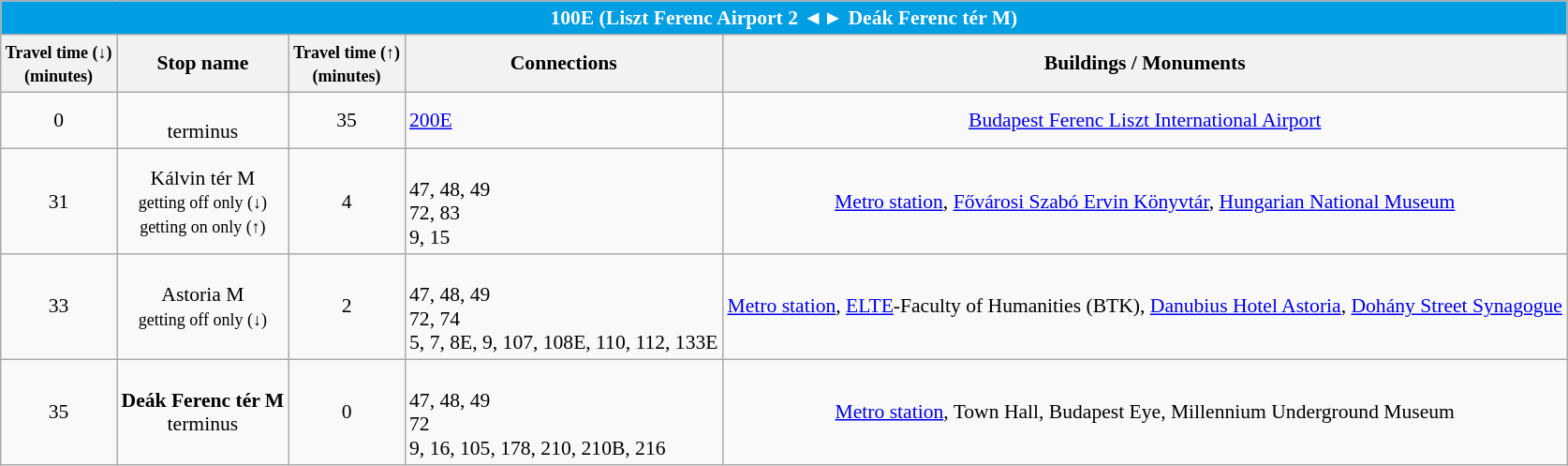<table class="wikitable" style="font-size:90%; text-align:center;">
<tr>
<th colspan=6 style="background-color:#009EE3; color:white;"><span>100E (Liszt Ferenc Airport 2 ◄► Deák Ferenc tér M)</span></th>
</tr>
<tr>
<th><small>Travel time (↓)<br>(minutes)</small></th>
<th>Stop name</th>
<th><small>Travel time (↑)<br>(minutes)</small></th>
<th>Connections</th>
<th>Buildings / Monuments</th>
</tr>
<tr>
<td>0</td>
<td><strong></strong><br>terminus</td>
<td>35</td>
<td align=left> <a href='#'>200E</a></td>
<td><a href='#'>Budapest Ferenc Liszt International Airport</a></td>
</tr>
<tr>
<td>31</td>
<td>Kálvin tér M<br><small>getting off only (↓)<br>getting on only (↑)</small></td>
<td>4</td>
<td align=left> <br> 47, 48, 49<br> 72, 83<br> 9, 15</td>
<td><a href='#'>Metro station</a>, <a href='#'>Fővárosi Szabó Ervin Könyvtár</a>, <a href='#'>Hungarian National Museum</a></td>
</tr>
<tr>
<td>33</td>
<td>Astoria M<br><small>getting off only (↓)<br></small></td>
<td>2</td>
<td align=left><br> 47, 48, 49<br> 72, 74<br> 5, 7, 8E, 9, 107, 108E, 110, 112, 133E</td>
<td><a href='#'>Metro station</a>, <a href='#'>ELTE</a>-Faculty of Humanities (BTK), <a href='#'>Danubius Hotel Astoria</a>, <a href='#'>Dohány Street Synagogue</a></td>
</tr>
<tr>
<td>35</td>
<td><strong>Deák Ferenc tér M</strong><br>terminus</td>
<td>0</td>
<td align=left>  <br> 47, 48, 49<br> 72<br> 9, 16, 105, 178, 210, 210B, 216</td>
<td><a href='#'>Metro station</a>, Town Hall, Budapest Eye, Millennium Underground Museum</td>
</tr>
</table>
